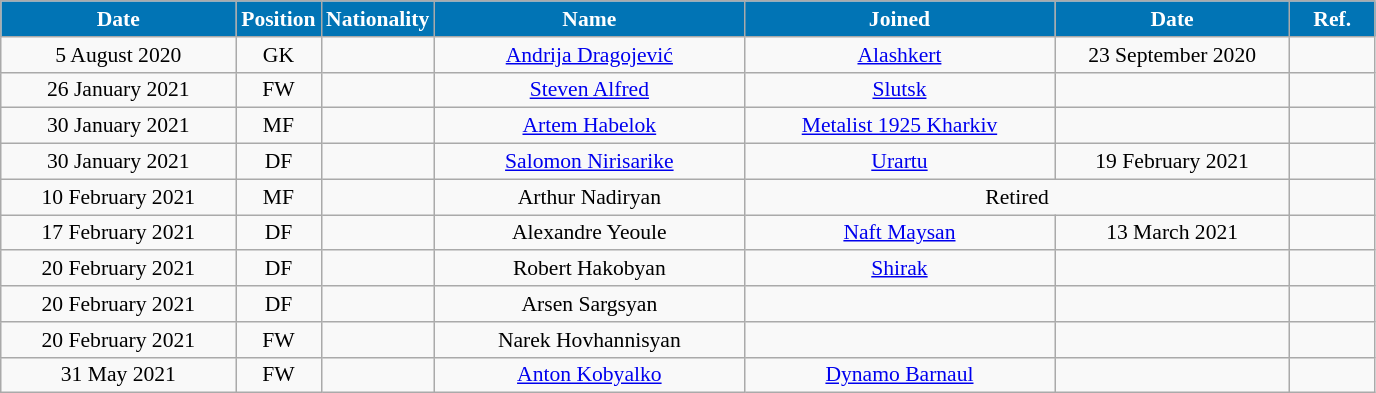<table class="wikitable"  style="text-align:center; font-size:90%; ">
<tr>
<th style="background:#0174B5; color:#FFFFFF; width:150px;">Date</th>
<th style="background:#0174B5; color:#FFFFFF; width:50px;">Position</th>
<th style="background:#0174B5; color:#FFFFFF; width:50px;">Nationality</th>
<th style="background:#0174B5; color:#FFFFFF; width:200px;">Name</th>
<th style="background:#0174B5; color:#FFFFFF; width:200px;">Joined</th>
<th style="background:#0174B5; color:#FFFFFF; width:150px;">Date</th>
<th style="background:#0174B5; color:#FFFFFF; width:50px;">Ref.</th>
</tr>
<tr>
<td>5 August 2020</td>
<td>GK</td>
<td></td>
<td><a href='#'>Andrija Dragojević</a></td>
<td><a href='#'>Alashkert</a></td>
<td>23 September 2020</td>
<td></td>
</tr>
<tr>
<td>26 January 2021</td>
<td>FW</td>
<td></td>
<td><a href='#'>Steven Alfred</a></td>
<td><a href='#'>Slutsk</a></td>
<td></td>
<td></td>
</tr>
<tr>
<td>30 January 2021</td>
<td>MF</td>
<td></td>
<td><a href='#'>Artem Habelok</a></td>
<td><a href='#'>Metalist 1925 Kharkiv</a></td>
<td></td>
<td></td>
</tr>
<tr>
<td>30 January 2021</td>
<td>DF</td>
<td></td>
<td><a href='#'>Salomon Nirisarike</a></td>
<td><a href='#'>Urartu</a></td>
<td>19 February 2021</td>
<td></td>
</tr>
<tr>
<td>10 February 2021</td>
<td>MF</td>
<td></td>
<td>Arthur Nadiryan</td>
<td colspan="2">Retired</td>
<td></td>
</tr>
<tr>
<td>17 February 2021</td>
<td>DF</td>
<td></td>
<td>Alexandre Yeoule</td>
<td><a href='#'>Naft Maysan</a></td>
<td>13 March 2021</td>
<td></td>
</tr>
<tr>
<td>20 February 2021</td>
<td>DF</td>
<td></td>
<td>Robert Hakobyan</td>
<td><a href='#'>Shirak</a></td>
<td></td>
<td></td>
</tr>
<tr>
<td>20 February 2021</td>
<td>DF</td>
<td></td>
<td>Arsen Sargsyan</td>
<td></td>
<td></td>
<td></td>
</tr>
<tr>
<td>20 February 2021</td>
<td>FW</td>
<td></td>
<td>Narek Hovhannisyan</td>
<td></td>
<td></td>
<td></td>
</tr>
<tr>
<td>31 May 2021</td>
<td>FW</td>
<td></td>
<td><a href='#'>Anton Kobyalko</a></td>
<td><a href='#'>Dynamo Barnaul</a></td>
<td></td>
<td></td>
</tr>
</table>
